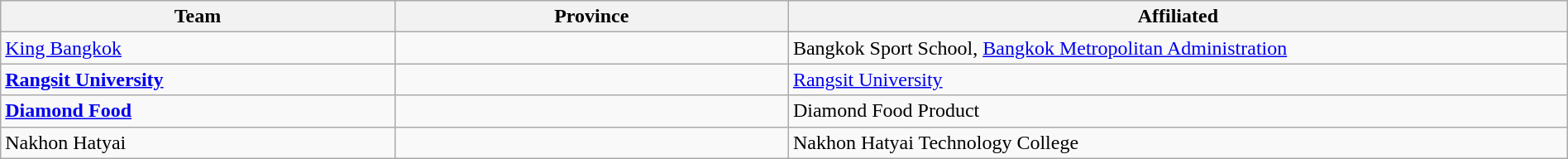<table class="wikitable" style="table-layout:fixed;width:100%;">
<tr>
<th width=25%>Team</th>
<th width=25%>Province</th>
<th width=50%>Affiliated</th>
</tr>
<tr>
<td><a href='#'>King Bangkok</a></td>
<td></td>
<td>Bangkok Sport School, <a href='#'>Bangkok Metropolitan Administration</a></td>
</tr>
<tr>
<td><a href='#'><strong>Rangsit University</strong></a></td>
<td></td>
<td><a href='#'>Rangsit University</a></td>
</tr>
<tr>
<td><a href='#'><strong>Diamond Food</strong></a></td>
<td></td>
<td>Diamond Food Product</td>
</tr>
<tr>
<td>Nakhon Hatyai</td>
<td></td>
<td>Nakhon Hatyai Technology College</td>
</tr>
</table>
